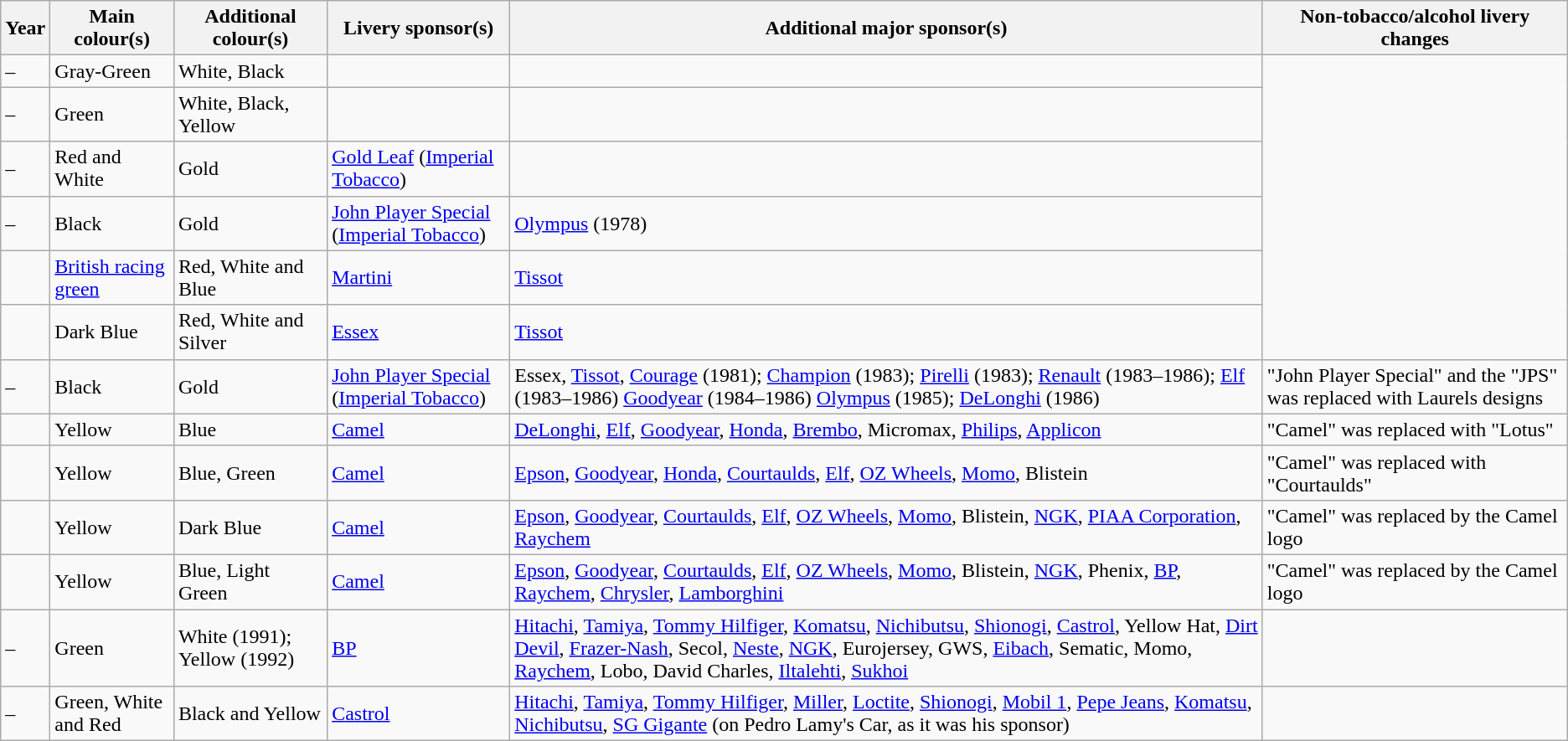<table class="wikitable">
<tr>
<th>Year</th>
<th>Main colour(s)</th>
<th>Additional colour(s)</th>
<th>Livery sponsor(s)</th>
<th>Additional major sponsor(s)</th>
<th>Non-tobacco/alcohol livery changes</th>
</tr>
<tr>
<td>–</td>
<td>Gray-Green</td>
<td>White, Black</td>
<td></td>
<td></td>
</tr>
<tr>
<td>–</td>
<td>Green</td>
<td>White, Black, Yellow</td>
<td></td>
<td></td>
</tr>
<tr>
<td>–</td>
<td>Red and White</td>
<td>Gold</td>
<td><a href='#'>Gold Leaf</a> (<a href='#'>Imperial Tobacco</a>)</td>
<td></td>
</tr>
<tr>
<td>–</td>
<td>Black</td>
<td>Gold</td>
<td><a href='#'>John Player Special</a> (<a href='#'>Imperial Tobacco</a>)</td>
<td><a href='#'>Olympus</a> (1978)</td>
</tr>
<tr>
<td></td>
<td><a href='#'>British racing green</a></td>
<td>Red, White and Blue</td>
<td><a href='#'>Martini</a></td>
<td><a href='#'>Tissot</a></td>
</tr>
<tr>
<td></td>
<td>Dark Blue</td>
<td>Red, White and Silver</td>
<td><a href='#'>Essex</a></td>
<td><a href='#'>Tissot</a></td>
</tr>
<tr>
<td>–</td>
<td>Black</td>
<td>Gold</td>
<td><a href='#'>John Player Special</a> (<a href='#'>Imperial Tobacco</a>)</td>
<td>Essex, <a href='#'>Tissot</a>, <a href='#'>Courage</a> (1981); <a href='#'>Champion</a> (1983); <a href='#'>Pirelli</a> (1983); <a href='#'>Renault</a> (1983–1986); <a href='#'>Elf</a> (1983–1986) <a href='#'>Goodyear</a> (1984–1986) <a href='#'>Olympus</a> (1985); <a href='#'>DeLonghi</a> (1986)</td>
<td>"John Player Special" and the "JPS" was replaced with Laurels designs</td>
</tr>
<tr>
<td></td>
<td>Yellow</td>
<td>Blue</td>
<td><a href='#'>Camel</a></td>
<td><a href='#'>DeLonghi</a>, <a href='#'>Elf</a>, <a href='#'>Goodyear</a>, <a href='#'>Honda</a>, <a href='#'>Brembo</a>, Micromax, <a href='#'>Philips</a>, <a href='#'>Applicon</a></td>
<td>"Camel" was replaced with "Lotus"</td>
</tr>
<tr>
<td></td>
<td>Yellow</td>
<td>Blue, Green</td>
<td><a href='#'>Camel</a></td>
<td><a href='#'>Epson</a>, <a href='#'>Goodyear</a>, <a href='#'>Honda</a>, <a href='#'>Courtaulds</a>, <a href='#'>Elf</a>, <a href='#'>OZ Wheels</a>, <a href='#'>Momo</a>, Blistein</td>
<td>"Camel" was replaced with "Courtaulds"</td>
</tr>
<tr>
<td></td>
<td>Yellow</td>
<td>Dark Blue</td>
<td><a href='#'>Camel</a></td>
<td><a href='#'>Epson</a>, <a href='#'>Goodyear</a>, <a href='#'>Courtaulds</a>, <a href='#'>Elf</a>, <a href='#'>OZ Wheels</a>, <a href='#'>Momo</a>, Blistein, <a href='#'>NGK</a>, <a href='#'>PIAA Corporation</a>, <a href='#'>Raychem</a></td>
<td>"Camel" was replaced by the Camel logo</td>
</tr>
<tr>
<td></td>
<td>Yellow</td>
<td>Blue, Light Green</td>
<td><a href='#'>Camel</a></td>
<td><a href='#'>Epson</a>, <a href='#'>Goodyear</a>, <a href='#'>Courtaulds</a>, <a href='#'>Elf</a>, <a href='#'>OZ Wheels</a>, <a href='#'>Momo</a>, Blistein, <a href='#'>NGK</a>, Phenix, <a href='#'>BP</a>, <a href='#'>Raychem</a>, <a href='#'>Chrysler</a>, <a href='#'>Lamborghini</a></td>
<td>"Camel" was replaced by the Camel logo</td>
</tr>
<tr>
<td>–</td>
<td>Green</td>
<td>White (1991); Yellow (1992)</td>
<td><a href='#'>BP</a></td>
<td><a href='#'>Hitachi</a>, <a href='#'>Tamiya</a>, <a href='#'>Tommy Hilfiger</a>, <a href='#'>Komatsu</a>, <a href='#'>Nichibutsu</a>, <a href='#'>Shionogi</a>, <a href='#'>Castrol</a>, Yellow Hat, <a href='#'>Dirt Devil</a>, <a href='#'>Frazer-Nash</a>, Secol, <a href='#'>Neste</a>, <a href='#'>NGK</a>, Eurojersey, GWS, <a href='#'>Eibach</a>, Sematic, Momo, <a href='#'>Raychem</a>, Lobo, David Charles, <a href='#'>Iltalehti</a>, <a href='#'>Sukhoi</a></td>
<td></td>
</tr>
<tr>
<td>–</td>
<td>Green, White and Red</td>
<td>Black and Yellow</td>
<td><a href='#'>Castrol</a></td>
<td><a href='#'>Hitachi</a>, <a href='#'>Tamiya</a>, <a href='#'>Tommy Hilfiger</a>, <a href='#'>Miller</a>, <a href='#'>Loctite</a>, <a href='#'>Shionogi</a>, <a href='#'>Mobil 1</a>, <a href='#'>Pepe Jeans</a>, <a href='#'>Komatsu</a>, <a href='#'>Nichibutsu</a>, <a href='#'>SG Gigante</a> (on Pedro Lamy's Car, as it was his sponsor)</td>
<td></td>
</tr>
</table>
